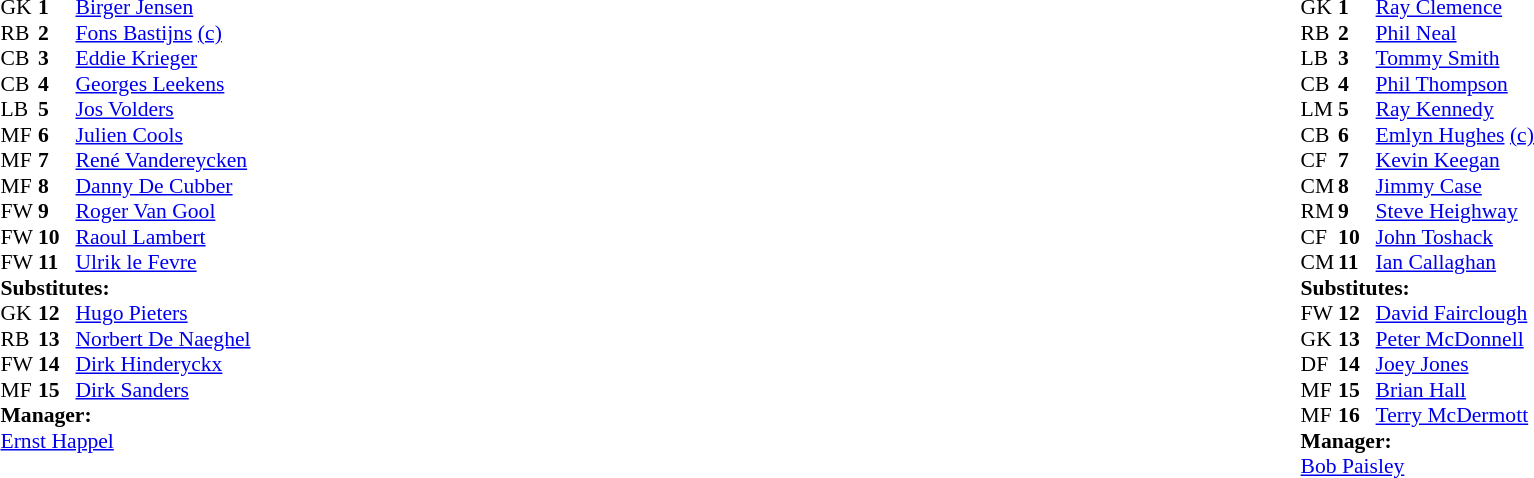<table width="100%">
<tr>
<td valign="top" width="50%"><br><table style="font-size:90%" cellspacing="0" cellpadding="0">
<tr>
<td colspan="4"></td>
</tr>
<tr>
<th width=25></th>
<th width=25></th>
</tr>
<tr>
<td>GK</td>
<td><strong>1</strong></td>
<td> <a href='#'>Birger Jensen</a></td>
</tr>
<tr>
<td>RB</td>
<td><strong>2</strong></td>
<td> <a href='#'>Fons Bastijns</a> <a href='#'>(c)</a></td>
</tr>
<tr>
<td>CB</td>
<td><strong>3</strong></td>
<td> <a href='#'>Eddie Krieger</a></td>
</tr>
<tr>
<td>CB</td>
<td><strong>4</strong></td>
<td> <a href='#'>Georges Leekens</a></td>
</tr>
<tr>
<td>LB</td>
<td><strong>5</strong></td>
<td> <a href='#'>Jos Volders</a></td>
</tr>
<tr>
<td>MF</td>
<td><strong>6</strong></td>
<td> <a href='#'>Julien Cools</a></td>
</tr>
<tr>
<td>MF</td>
<td><strong>7</strong></td>
<td> <a href='#'>René Vandereycken</a></td>
</tr>
<tr>
<td>MF</td>
<td><strong>8</strong></td>
<td> <a href='#'>Danny De Cubber</a></td>
<td></td>
<td></td>
</tr>
<tr>
<td>FW</td>
<td><strong>9</strong></td>
<td> <a href='#'>Roger Van Gool</a></td>
</tr>
<tr>
<td>FW</td>
<td><strong>10</strong></td>
<td> <a href='#'>Raoul Lambert</a></td>
<td></td>
<td></td>
</tr>
<tr>
<td>FW</td>
<td><strong>11</strong></td>
<td> <a href='#'>Ulrik le Fevre</a></td>
</tr>
<tr>
<td colspan=3><strong>Substitutes:</strong></td>
</tr>
<tr>
<td>GK</td>
<td><strong>12</strong></td>
<td> <a href='#'>Hugo Pieters</a></td>
<td></td>
</tr>
<tr>
<td>RB</td>
<td><strong>13</strong></td>
<td> <a href='#'>Norbert De Naeghel</a></td>
<td></td>
</tr>
<tr>
<td>FW</td>
<td><strong>14</strong></td>
<td> <a href='#'>Dirk Hinderyckx</a></td>
<td></td>
<td></td>
</tr>
<tr>
<td>MF</td>
<td><strong>15</strong></td>
<td> <a href='#'>Dirk Sanders</a></td>
<td></td>
<td></td>
</tr>
<tr>
<td colspan=3><strong>Manager:</strong></td>
</tr>
<tr>
<td colspan=4> <a href='#'>Ernst Happel</a></td>
</tr>
</table>
</td>
<td valign="top" width="50%"><br><table style="font-size: 90%" cellspacing="0" cellpadding="0" align=center>
<tr>
<td colspan="4"></td>
</tr>
<tr>
<th width=25></th>
<th width=25></th>
</tr>
<tr>
<td>GK</td>
<td><strong>1</strong></td>
<td> <a href='#'>Ray Clemence</a></td>
</tr>
<tr>
<td>RB</td>
<td><strong>2</strong></td>
<td> <a href='#'>Phil Neal</a></td>
</tr>
<tr>
<td>LB</td>
<td><strong>3</strong></td>
<td> <a href='#'>Tommy Smith</a></td>
</tr>
<tr>
<td>CB</td>
<td><strong>4</strong></td>
<td> <a href='#'>Phil Thompson</a></td>
</tr>
<tr>
<td>LM</td>
<td><strong>5</strong></td>
<td> <a href='#'>Ray Kennedy</a></td>
</tr>
<tr>
<td>CB</td>
<td><strong>6</strong></td>
<td> <a href='#'>Emlyn Hughes</a> <a href='#'>(c)</a></td>
</tr>
<tr>
<td>CF</td>
<td><strong>7</strong></td>
<td> <a href='#'>Kevin Keegan</a></td>
</tr>
<tr>
<td>CM</td>
<td><strong>8</strong></td>
<td> <a href='#'>Jimmy Case</a></td>
</tr>
<tr>
<td>RM</td>
<td><strong>9</strong></td>
<td> <a href='#'>Steve Heighway</a></td>
</tr>
<tr>
<td>CF</td>
<td><strong>10</strong></td>
<td> <a href='#'>John Toshack</a></td>
<td></td>
<td></td>
</tr>
<tr>
<td>CM</td>
<td><strong>11</strong></td>
<td> <a href='#'>Ian Callaghan</a></td>
</tr>
<tr>
<td colspan=3><strong>Substitutes:</strong></td>
</tr>
<tr>
<td>FW</td>
<td><strong>12</strong></td>
<td> <a href='#'>David Fairclough</a></td>
<td></td>
<td></td>
</tr>
<tr>
<td>GK</td>
<td><strong>13</strong></td>
<td> <a href='#'>Peter McDonnell</a></td>
</tr>
<tr>
<td>DF</td>
<td><strong>14</strong></td>
<td> <a href='#'>Joey Jones</a></td>
</tr>
<tr>
<td>MF</td>
<td><strong>15</strong></td>
<td> <a href='#'>Brian Hall</a></td>
</tr>
<tr>
<td>MF</td>
<td><strong>16</strong></td>
<td> <a href='#'>Terry McDermott</a></td>
</tr>
<tr>
<td colspan=3><strong>Manager:</strong></td>
</tr>
<tr>
<td colspan=4> <a href='#'>Bob Paisley</a></td>
</tr>
</table>
</td>
</tr>
</table>
